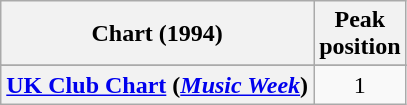<table class="wikitable plainrowheaders" style="text-align:center">
<tr>
<th scope="col">Chart (1994)</th>
<th scope="col">Peak<br>position</th>
</tr>
<tr>
</tr>
<tr>
</tr>
<tr>
<th scope="row"><a href='#'>UK Club Chart</a> (<em><a href='#'>Music Week</a></em>)</th>
<td>1</td>
</tr>
</table>
